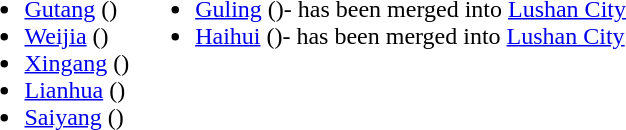<table>
<tr>
<td valign="top"><br><ul><li><a href='#'>Gutang</a> ()</li><li><a href='#'>Weijia</a> ()</li><li><a href='#'>Xingang</a> ()</li><li><a href='#'>Lianhua</a> ()</li><li><a href='#'>Saiyang</a> ()</li></ul></td>
<td valign="top"><br><ul><li><a href='#'>Guling</a> ()- has been merged into <a href='#'>Lushan City</a></li><li><a href='#'>Haihui</a> ()- has been merged into <a href='#'>Lushan City</a></li></ul></td>
</tr>
</table>
